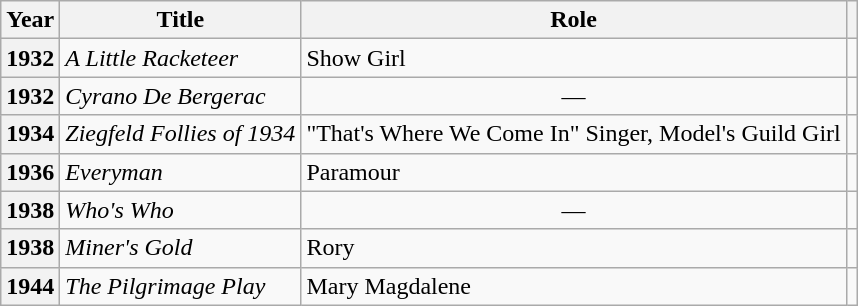<table class="wikitable plainrowheaders sortable">
<tr>
<th scope="col">Year</th>
<th scope="col">Title</th>
<th scope="col">Role</th>
<th scope="col" class="unsortable"></th>
</tr>
<tr>
<th scope="row">1932</th>
<td><em>A Little Racketeer</em></td>
<td>Show Girl</td>
<td></td>
</tr>
<tr>
<th scope="row">1932</th>
<td><em>Cyrano De Bergerac</em></td>
<td align="center">—</td>
<td></td>
</tr>
<tr>
<th scope="row">1934</th>
<td><em>Ziegfeld Follies of 1934</em></td>
<td>"That's Where We Come In" Singer, Model's Guild Girl</td>
<td></td>
</tr>
<tr>
<th scope="row">1936</th>
<td><em>Everyman</em></td>
<td>Paramour</td>
<td></td>
</tr>
<tr>
<th scope="row">1938</th>
<td><em>Who's Who</em></td>
<td align="center">—</td>
<td></td>
</tr>
<tr>
<th scope="row">1938</th>
<td><em>Miner's Gold</em></td>
<td>Rory</td>
<td></td>
</tr>
<tr>
<th scope="row">1944</th>
<td><em>The Pilgrimage Play</em></td>
<td>Mary Magdalene</td>
<td></td>
</tr>
</table>
